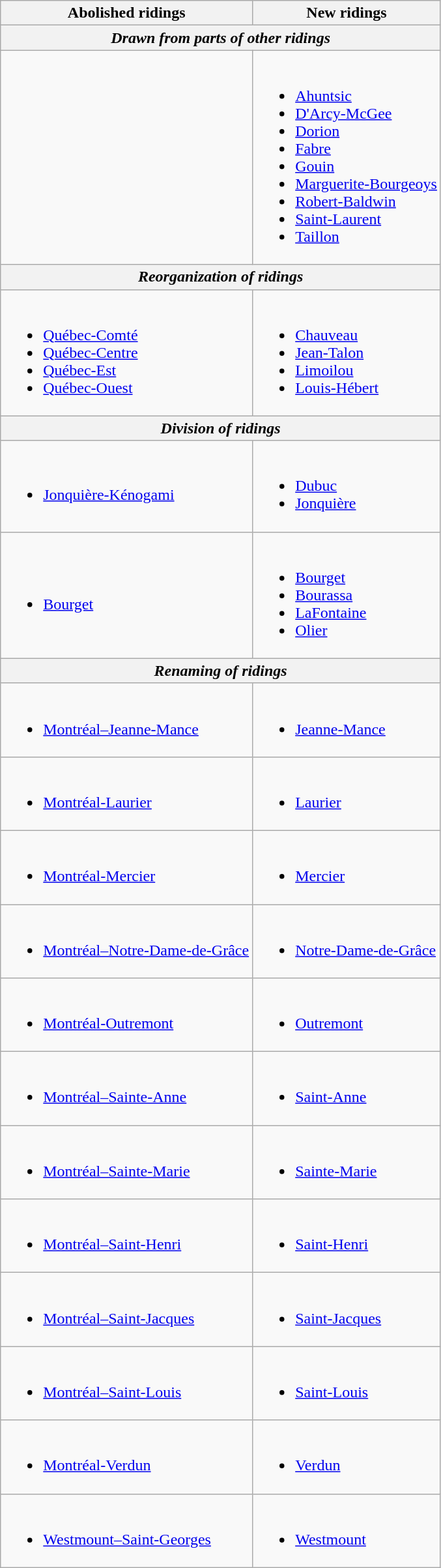<table class="wikitable">
<tr>
<th>Abolished ridings</th>
<th>New ridings</th>
</tr>
<tr>
<th colspan="2"><em>Drawn from parts of other ridings</em></th>
</tr>
<tr>
<td></td>
<td><br><ul><li><a href='#'>Ahuntsic</a></li><li><a href='#'>D'Arcy-McGee</a></li><li><a href='#'>Dorion</a></li><li><a href='#'>Fabre</a></li><li><a href='#'>Gouin</a></li><li><a href='#'>Marguerite-Bourgeoys</a></li><li><a href='#'>Robert-Baldwin</a></li><li><a href='#'>Saint-Laurent</a></li><li><a href='#'>Taillon</a></li></ul></td>
</tr>
<tr>
<th colspan="2"><em>Reorganization of ridings</em></th>
</tr>
<tr>
<td><br><ul><li><a href='#'>Québec-Comté</a></li><li><a href='#'>Québec-Centre</a></li><li><a href='#'>Québec-Est</a></li><li><a href='#'>Québec-Ouest</a></li></ul></td>
<td><br><ul><li><a href='#'>Chauveau</a></li><li><a href='#'>Jean-Talon</a></li><li><a href='#'>Limoilou</a></li><li><a href='#'>Louis-Hébert</a></li></ul></td>
</tr>
<tr>
<th colspan="2"><em>Division of ridings</em></th>
</tr>
<tr>
<td><br><ul><li><a href='#'>Jonquière-Kénogami</a></li></ul></td>
<td><br><ul><li><a href='#'>Dubuc</a></li><li><a href='#'>Jonquière</a></li></ul></td>
</tr>
<tr>
<td><br><ul><li><a href='#'>Bourget</a></li></ul></td>
<td><br><ul><li><a href='#'>Bourget</a></li><li><a href='#'>Bourassa</a></li><li><a href='#'>LaFontaine</a></li><li><a href='#'>Olier</a></li></ul></td>
</tr>
<tr>
<th colspan="2"><em>Renaming of ridings</em></th>
</tr>
<tr>
<td><br><ul><li><a href='#'>Montréal–Jeanne-Mance</a></li></ul></td>
<td><br><ul><li><a href='#'>Jeanne-Mance</a></li></ul></td>
</tr>
<tr>
<td><br><ul><li><a href='#'>Montréal-Laurier</a></li></ul></td>
<td><br><ul><li><a href='#'>Laurier</a></li></ul></td>
</tr>
<tr>
<td><br><ul><li><a href='#'>Montréal-Mercier</a></li></ul></td>
<td><br><ul><li><a href='#'>Mercier</a></li></ul></td>
</tr>
<tr>
<td><br><ul><li><a href='#'>Montréal–Notre-Dame-de-Grâce</a></li></ul></td>
<td><br><ul><li><a href='#'>Notre-Dame-de-Grâce</a></li></ul></td>
</tr>
<tr>
<td><br><ul><li><a href='#'>Montréal-Outremont</a></li></ul></td>
<td><br><ul><li><a href='#'>Outremont</a></li></ul></td>
</tr>
<tr>
<td><br><ul><li><a href='#'>Montréal–Sainte-Anne</a></li></ul></td>
<td><br><ul><li><a href='#'>Saint-Anne</a></li></ul></td>
</tr>
<tr>
<td><br><ul><li><a href='#'>Montréal–Sainte-Marie</a></li></ul></td>
<td><br><ul><li><a href='#'>Sainte-Marie</a></li></ul></td>
</tr>
<tr>
<td><br><ul><li><a href='#'>Montréal–Saint-Henri</a></li></ul></td>
<td><br><ul><li><a href='#'>Saint-Henri</a></li></ul></td>
</tr>
<tr>
<td><br><ul><li><a href='#'>Montréal–Saint-Jacques</a></li></ul></td>
<td><br><ul><li><a href='#'>Saint-Jacques</a></li></ul></td>
</tr>
<tr>
<td><br><ul><li><a href='#'>Montréal–Saint-Louis</a></li></ul></td>
<td><br><ul><li><a href='#'>Saint-Louis</a></li></ul></td>
</tr>
<tr>
<td><br><ul><li><a href='#'>Montréal-Verdun</a></li></ul></td>
<td><br><ul><li><a href='#'>Verdun</a></li></ul></td>
</tr>
<tr>
<td><br><ul><li><a href='#'>Westmount–Saint-Georges</a></li></ul></td>
<td><br><ul><li><a href='#'>Westmount</a></li></ul></td>
</tr>
</table>
